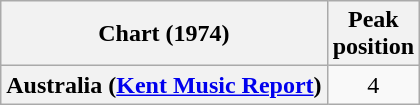<table class="wikitable sortable plainrowheaders">
<tr>
<th>Chart (1974)</th>
<th>Peak<br>position</th>
</tr>
<tr>
<th scope="row">Australia (<a href='#'>Kent Music Report</a>)</th>
<td align="center">4</td>
</tr>
</table>
